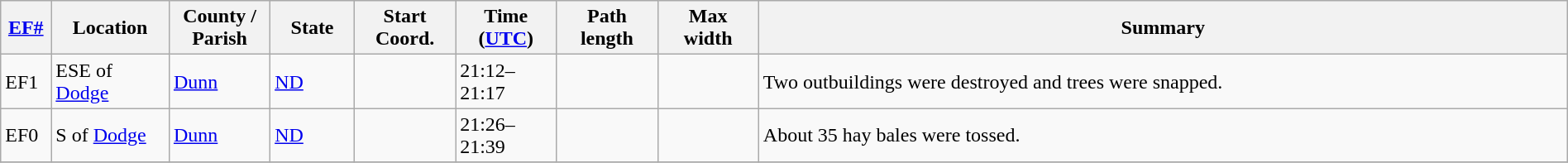<table class="wikitable sortable" style="width:100%;">
<tr>
<th scope="col"  style="width:3%; text-align:center;"><a href='#'>EF#</a></th>
<th scope="col"  style="width:7%; text-align:center;" class="unsortable">Location</th>
<th scope="col"  style="width:6%; text-align:center;" class="unsortable">County / Parish</th>
<th scope="col"  style="width:5%; text-align:center;">State</th>
<th scope="col"  style="width:6%; text-align:center;">Start Coord.</th>
<th scope="col"  style="width:6%; text-align:center;">Time (<a href='#'>UTC</a>)</th>
<th scope="col"  style="width:6%; text-align:center;">Path length</th>
<th scope="col"  style="width:6%; text-align:center;">Max width</th>
<th scope="col" class="unsortable" style="width:48%; text-align:center;">Summary</th>
</tr>
<tr>
<td bgcolor=>EF1</td>
<td>ESE of <a href='#'>Dodge</a></td>
<td><a href='#'>Dunn</a></td>
<td><a href='#'>ND</a></td>
<td></td>
<td>21:12–21:17</td>
<td></td>
<td></td>
<td>Two outbuildings were destroyed and trees were snapped.</td>
</tr>
<tr>
<td bgcolor=>EF0</td>
<td>S of <a href='#'>Dodge</a></td>
<td><a href='#'>Dunn</a></td>
<td><a href='#'>ND</a></td>
<td></td>
<td>21:26–21:39</td>
<td></td>
<td></td>
<td>About 35 hay bales were tossed.</td>
</tr>
<tr>
</tr>
</table>
